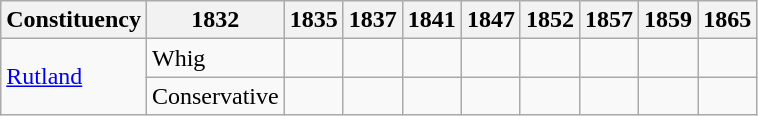<table class=wikitable sortable>
<tr>
<th>Constituency</th>
<th>1832</th>
<th>1835</th>
<th>1837</th>
<th>1841</th>
<th>1847</th>
<th>1852</th>
<th>1857</th>
<th>1859</th>
<th>1865</th>
</tr>
<tr>
<td rowspan=2><a href='#'>Rutland</a></td>
<td bgcolor=>Whig</td>
<td></td>
<td></td>
<td></td>
<td></td>
<td></td>
<td></td>
<td></td>
<td></td>
</tr>
<tr>
<td bgcolor=>Conservative</td>
<td></td>
<td></td>
<td></td>
<td></td>
<td></td>
<td></td>
<td></td>
<td></td>
</tr>
</table>
